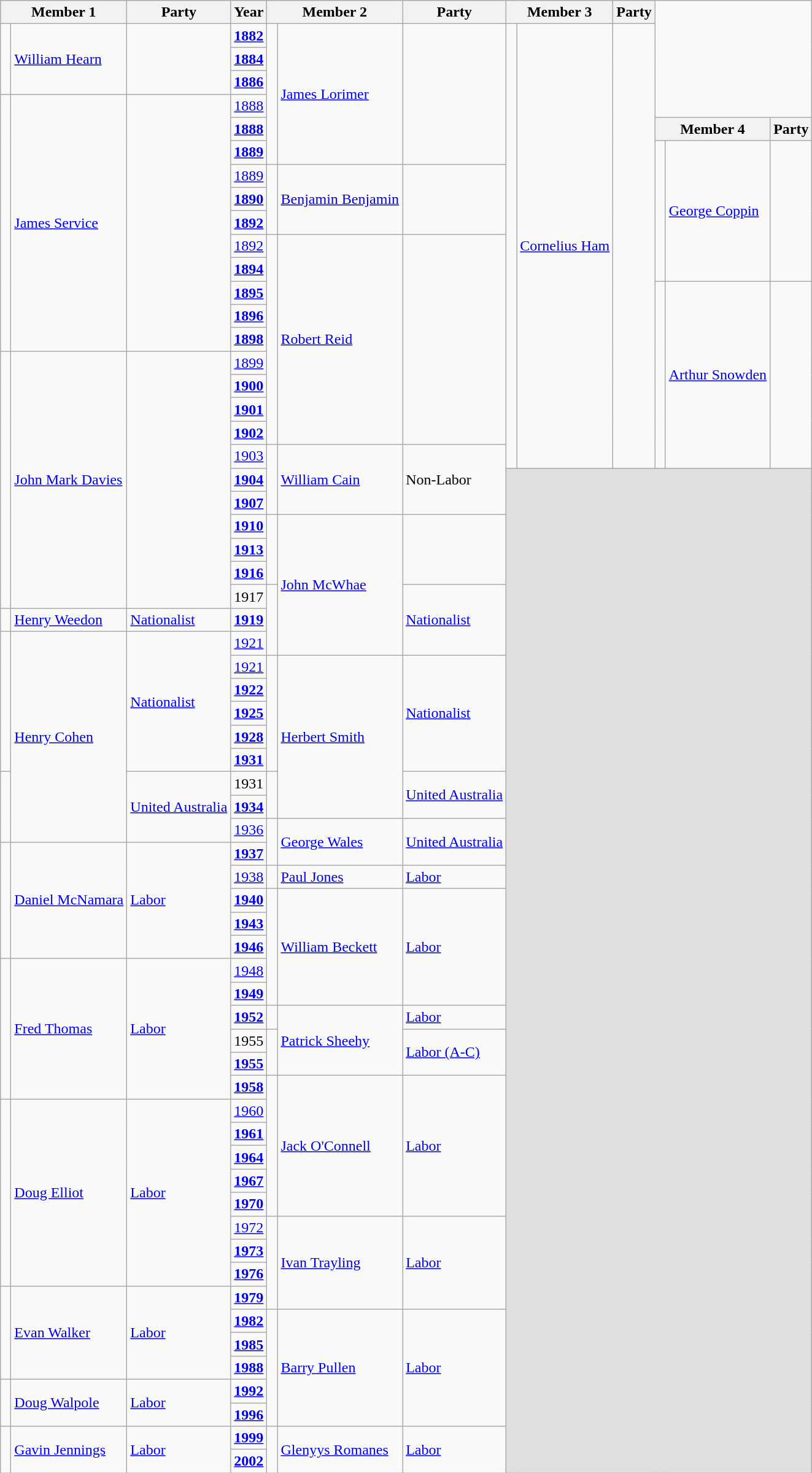<table class="wikitable">
<tr>
<th colspan=2>Member 1</th>
<th>Party</th>
<th>Year</th>
<th colspan=2>Member 2</th>
<th>Party</th>
<th colspan=2>Member 3</th>
<th>Party</th>
</tr>
<tr>
<td rowspan=3 > </td>
<td rowspan=3><a href='#'>William Hearn</a></td>
<td rowspan=3> </td>
<td><strong><a href='#'>1882</a></strong></td>
<td rowspan=6 > </td>
<td rowspan=6><a href='#'>James Lorimer</a></td>
<td rowspan=6> </td>
<td rowspan=19 > </td>
<td rowspan=19><a href='#'>Cornelius Ham</a></td>
<td rowspan=19> </td>
</tr>
<tr>
<td><strong><a href='#'>1884</a></strong></td>
</tr>
<tr>
<td><strong><a href='#'>1886</a></strong></td>
</tr>
<tr>
<td rowspan=11 > </td>
<td rowspan=11><a href='#'>James Service</a></td>
<td rowspan=11> </td>
<td><a href='#'>1888</a></td>
</tr>
<tr>
<td><strong><a href='#'>1888</a></strong></td>
<th colspan=2>Member 4</th>
<th>Party</th>
</tr>
<tr>
<td><strong><a href='#'>1889</a></strong></td>
<td rowspan=6 > </td>
<td rowspan=6><a href='#'>George Coppin</a></td>
<td rowspan=6> </td>
</tr>
<tr>
<td><a href='#'>1889</a></td>
<td rowspan=3 > </td>
<td rowspan=3><a href='#'>Benjamin Benjamin</a></td>
<td rowspan=3> </td>
</tr>
<tr>
<td><strong><a href='#'>1890</a></strong></td>
</tr>
<tr>
<td><strong><a href='#'>1892</a></strong></td>
</tr>
<tr>
<td><a href='#'>1892</a></td>
<td rowspan=9 > </td>
<td rowspan=9><a href='#'>Robert Reid</a></td>
<td rowspan=9> </td>
</tr>
<tr>
<td><strong><a href='#'>1894</a></strong></td>
</tr>
<tr>
<td><strong><a href='#'>1895</a></strong></td>
<td rowspan=8 > </td>
<td rowspan=8><a href='#'>Arthur Snowden</a></td>
<td rowspan=8> </td>
</tr>
<tr>
<td><strong><a href='#'>1896</a></strong></td>
</tr>
<tr>
<td><strong><a href='#'>1898</a></strong></td>
</tr>
<tr>
<td rowspan=11 > </td>
<td rowspan=11><a href='#'>John Mark Davies</a></td>
<td rowspan=11> </td>
<td><a href='#'>1899</a></td>
</tr>
<tr>
<td><strong><a href='#'>1900</a></strong></td>
</tr>
<tr>
<td><strong><a href='#'>1901</a></strong></td>
</tr>
<tr>
<td><strong><a href='#'>1902</a></strong></td>
</tr>
<tr>
<td><a href='#'>1903</a></td>
<td rowspan=3 > </td>
<td rowspan=3><a href='#'>William Cain</a></td>
<td rowspan=3>Non-Labor</td>
</tr>
<tr>
<td><strong><a href='#'>1904</a></strong></td>
<td rowspan=43 colspan=6 bgcolor=#DFDFDF> </td>
</tr>
<tr>
<td><strong><a href='#'>1907</a></strong></td>
</tr>
<tr>
<td><strong><a href='#'>1910</a></strong></td>
<td rowspan=3 > </td>
<td rowspan=6><a href='#'>John McWhae</a></td>
<td rowspan=3> </td>
</tr>
<tr>
<td><strong><a href='#'>1913</a></strong></td>
</tr>
<tr>
<td><strong><a href='#'>1916</a></strong></td>
</tr>
<tr>
<td>1917</td>
<td rowspan=3 > </td>
<td rowspan=3><a href='#'>Nationalist</a></td>
</tr>
<tr>
<td> </td>
<td><a href='#'>Henry Weedon</a></td>
<td><a href='#'>Nationalist</a></td>
<td><strong><a href='#'>1919</a></strong></td>
</tr>
<tr>
<td rowspan=6 > </td>
<td rowspan=9><a href='#'>Henry Cohen</a></td>
<td rowspan=6><a href='#'>Nationalist</a></td>
<td><a href='#'>1921</a></td>
</tr>
<tr>
<td><a href='#'>1921</a></td>
<td rowspan=5 > </td>
<td rowspan=7><a href='#'>Herbert Smith</a></td>
<td rowspan=5><a href='#'>Nationalist</a></td>
</tr>
<tr>
<td><strong><a href='#'>1922</a></strong></td>
</tr>
<tr>
<td><strong><a href='#'>1925</a></strong></td>
</tr>
<tr>
<td><strong><a href='#'>1928</a></strong></td>
</tr>
<tr>
<td><strong><a href='#'>1931</a></strong></td>
</tr>
<tr>
<td rowspan=3 > </td>
<td rowspan=3><a href='#'>United Australia</a></td>
<td>1931</td>
<td rowspan=2 > </td>
<td rowspan=2><a href='#'>United Australia</a></td>
</tr>
<tr>
<td><strong><a href='#'>1934</a></strong></td>
</tr>
<tr>
<td><a href='#'>1936</a></td>
<td rowspan=2 > </td>
<td rowspan=2><a href='#'>George Wales</a></td>
<td rowspan=2><a href='#'>United Australia</a></td>
</tr>
<tr>
<td rowspan=5 > </td>
<td rowspan=5><a href='#'>Daniel McNamara</a></td>
<td rowspan=5><a href='#'>Labor</a></td>
<td><strong><a href='#'>1937</a></strong></td>
</tr>
<tr>
<td><a href='#'>1938</a></td>
<td> </td>
<td><a href='#'>Paul Jones</a></td>
<td><a href='#'>Labor</a></td>
</tr>
<tr>
<td><strong><a href='#'>1940</a></strong></td>
<td rowspan=5 > </td>
<td rowspan=5><a href='#'>William Beckett</a></td>
<td rowspan=5><a href='#'>Labor</a></td>
</tr>
<tr>
<td><strong><a href='#'>1943</a></strong></td>
</tr>
<tr>
<td><strong><a href='#'>1946</a></strong></td>
</tr>
<tr>
<td rowspan=6 > </td>
<td rowspan=6><a href='#'>Fred Thomas</a></td>
<td rowspan=6><a href='#'>Labor</a></td>
<td><a href='#'>1948</a></td>
</tr>
<tr>
<td><strong><a href='#'>1949</a></strong></td>
</tr>
<tr>
<td><strong><a href='#'>1952</a></strong></td>
<td> </td>
<td rowspan=3><a href='#'>Patrick Sheehy</a></td>
<td><a href='#'>Labor</a></td>
</tr>
<tr>
<td>1955</td>
<td rowspan=2 > </td>
<td rowspan=2><a href='#'>Labor (A-C)</a></td>
</tr>
<tr>
<td><strong><a href='#'>1955</a></strong></td>
</tr>
<tr>
<td><strong><a href='#'>1958</a></strong></td>
<td rowspan=6 > </td>
<td rowspan=6><a href='#'>Jack O'Connell</a></td>
<td rowspan=6><a href='#'>Labor</a></td>
</tr>
<tr>
<td rowspan=8 > </td>
<td rowspan=8><a href='#'>Doug Elliot</a></td>
<td rowspan=8><a href='#'>Labor</a></td>
<td><a href='#'>1960</a></td>
</tr>
<tr>
<td><strong><a href='#'>1961</a></strong></td>
</tr>
<tr>
<td><strong><a href='#'>1964</a></strong></td>
</tr>
<tr>
<td><strong><a href='#'>1967</a></strong></td>
</tr>
<tr>
<td><strong><a href='#'>1970</a></strong></td>
</tr>
<tr>
<td><a href='#'>1972</a></td>
<td rowspan=4 > </td>
<td rowspan=4><a href='#'>Ivan Trayling</a></td>
<td rowspan=4><a href='#'>Labor</a></td>
</tr>
<tr>
<td><strong><a href='#'>1973</a></strong></td>
</tr>
<tr>
<td><strong><a href='#'>1976</a></strong></td>
</tr>
<tr>
<td rowspan=4 > </td>
<td rowspan=4><a href='#'>Evan Walker</a></td>
<td rowspan=4><a href='#'>Labor</a></td>
<td><strong><a href='#'>1979</a></strong></td>
</tr>
<tr>
<td><strong><a href='#'>1982</a></strong></td>
<td rowspan=5 > </td>
<td rowspan=5><a href='#'>Barry Pullen</a></td>
<td rowspan=5><a href='#'>Labor</a></td>
</tr>
<tr>
<td><strong><a href='#'>1985</a></strong></td>
</tr>
<tr>
<td><strong><a href='#'>1988</a></strong></td>
</tr>
<tr>
<td rowspan=2 > </td>
<td rowspan=2><a href='#'>Doug Walpole</a></td>
<td rowspan=2><a href='#'>Labor</a></td>
<td><strong><a href='#'>1992</a></strong></td>
</tr>
<tr>
<td><strong><a href='#'>1996</a></strong></td>
</tr>
<tr>
<td rowspan=2 > </td>
<td rowspan=2><a href='#'>Gavin Jennings</a></td>
<td rowspan=2><a href='#'>Labor</a></td>
<td><strong><a href='#'>1999</a></strong></td>
<td rowspan=2 > </td>
<td rowspan=2><a href='#'>Glenyys Romanes</a></td>
<td rowspan=2><a href='#'>Labor</a></td>
</tr>
<tr>
<td><strong><a href='#'>2002</a></strong></td>
</tr>
</table>
